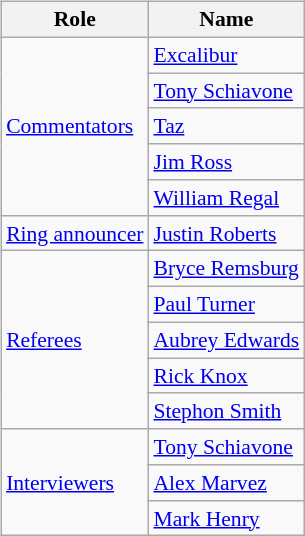<table class=wikitable style="font-size:90%; margin: 0.5em 0 0.5em 1em; float: right; clear: right;">
<tr>
<th>Role</th>
<th>Name</th>
</tr>
<tr>
<td rowspan=5><a href='#'>Commentators</a></td>
<td><a href='#'>Excalibur</a> </td>
</tr>
<tr>
<td><a href='#'>Tony Schiavone</a> </td>
</tr>
<tr>
<td><a href='#'>Taz</a> </td>
</tr>
<tr>
<td><a href='#'>Jim Ross</a> </td>
</tr>
<tr>
<td><a href='#'>William Regal</a> </td>
</tr>
<tr>
<td><a href='#'>Ring announcer</a></td>
<td><a href='#'>Justin Roberts</a></td>
</tr>
<tr>
<td rowspan=5><a href='#'>Referees</a></td>
<td><a href='#'>Bryce Remsburg</a></td>
</tr>
<tr>
<td><a href='#'>Paul Turner</a></td>
</tr>
<tr>
<td><a href='#'>Aubrey Edwards</a></td>
</tr>
<tr>
<td><a href='#'>Rick Knox</a></td>
</tr>
<tr>
<td><a href='#'>Stephon Smith</a></td>
</tr>
<tr>
<td rowspan=3><a href='#'>Interviewers</a></td>
<td><a href='#'>Tony Schiavone</a></td>
</tr>
<tr>
<td><a href='#'>Alex Marvez</a></td>
</tr>
<tr>
<td><a href='#'>Mark Henry</a></td>
</tr>
</table>
